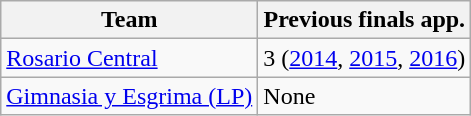<table class="wikitable">
<tr>
<th>Team</th>
<th>Previous finals app.</th>
</tr>
<tr>
<td><a href='#'>Rosario Central</a></td>
<td>3 (<a href='#'>2014</a>, <a href='#'>2015</a>, <a href='#'>2016</a>)</td>
</tr>
<tr>
<td><a href='#'>Gimnasia y Esgrima (LP)</a></td>
<td>None</td>
</tr>
</table>
